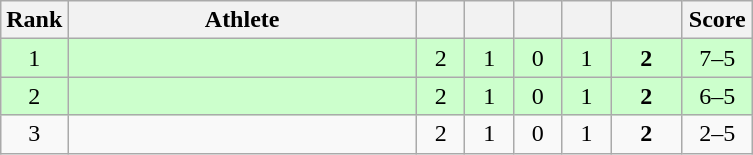<table class="wikitable" style="text-align: center;">
<tr>
<th width=25>Rank</th>
<th width=225>Athlete</th>
<th width=25></th>
<th width=25></th>
<th width=25></th>
<th width=25></th>
<th width=40></th>
<th width=40>Score</th>
</tr>
<tr bgcolor=ccffcc>
<td>1</td>
<td align=left></td>
<td>2</td>
<td>1</td>
<td>0</td>
<td>1</td>
<td><strong>2</strong></td>
<td>7–5</td>
</tr>
<tr bgcolor=ccffcc>
<td>2</td>
<td align=left></td>
<td>2</td>
<td>1</td>
<td>0</td>
<td>1</td>
<td><strong>2</strong></td>
<td>6–5</td>
</tr>
<tr>
<td>3</td>
<td align=left></td>
<td>2</td>
<td>1</td>
<td>0</td>
<td>1</td>
<td><strong>2</strong></td>
<td>2–5</td>
</tr>
</table>
